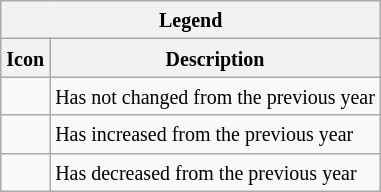<table class="wikitable">
<tr>
<th colspan="2"><small>Legend</small></th>
</tr>
<tr>
<th><small> Icon</small></th>
<th><small> Description</small></th>
</tr>
<tr>
<td></td>
<td><small>Has not changed from the previous year</small></td>
</tr>
<tr>
<td></td>
<td><small>Has increased from the previous year</small></td>
</tr>
<tr>
<td></td>
<td><small>Has decreased from the previous year</small></td>
</tr>
</table>
